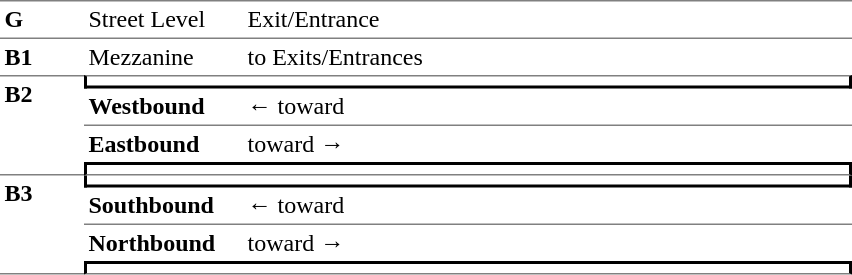<table border=0 cellspacing=0 cellpadding=3>
<tr>
<td style="border-top:solid 1px gray;" width=50 valign=top><strong>G</strong></td>
<td style="border-top:solid 1px gray;" width=100 valign=top>Street Level</td>
<td style="border-top:solid 1px gray;" width=400 valign=top>Exit/Entrance</td>
</tr>
<tr>
<td style="border-top:solid 1px gray;" width=50 valign=top><strong>B1</strong></td>
<td style="border-top:solid 1px gray;" width=100 valign=top>Mezzanine</td>
<td style="border-top:solid 1px gray;" width=400 valign=top>to Exits/Entrances</td>
</tr>
<tr>
<td style="border-top:solid 1px gray;border-bottom:solid 1px gray;" width=50 rowspan=4 valign=top><strong>B2</strong></td>
<td style="border-top:solid 1px gray;border-right:solid 2px black;border-left:solid 2px black;border-bottom:solid 2px black;text-align:center;" colspan=2></td>
</tr>
<tr>
<td style="border-bottom:solid 1px gray;" width=100><strong>Westbound</strong></td>
<td style="border-bottom:solid 1px gray;" width=390>←   toward  </td>
</tr>
<tr>
<td><strong>Eastbound</strong></td>
<td>   toward   →</td>
</tr>
<tr>
<td style="border-top:solid 2px black;border-right:solid 2px black;border-left:solid 2px black;border-bottom:solid 1px gray;text-align:center;" colspan=2></td>
</tr>
<tr>
<td style="border-top:solid 0px gray;border-bottom:solid 1px gray;" width=50 rowspan=4 valign=top><strong>B3</strong></td>
<td style="border-top:solid 0px gray;border-right:solid 2px black;border-left:solid 2px black;border-bottom:solid 2px black;text-align:center;" colspan=2></td>
</tr>
<tr>
<td style="border-bottom:solid 1px gray;" width=100><strong>Southbound</strong></td>
<td style="border-bottom:solid 1px gray;" width=390>←   toward  </td>
</tr>
<tr>
<td><strong>Northbound</strong></td>
<td>   toward   →</td>
</tr>
<tr>
<td style="border-top:solid 2px black;border-right:solid 2px black;border-left:solid 2px black;border-bottom:solid 1px gray;text-align:center;" colspan=2></td>
</tr>
</table>
